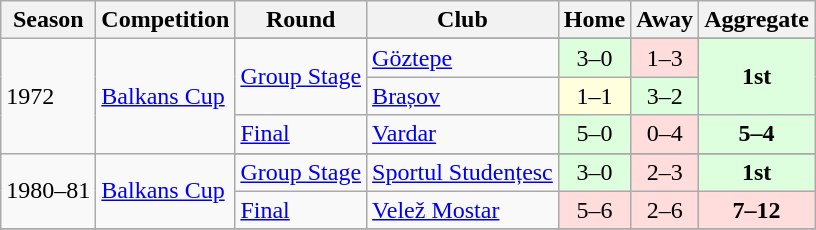<table class="wikitable" style="text-align:left">
<tr>
<th>Season</th>
<th>Competition</th>
<th>Round</th>
<th>Club</th>
<th>Home</th>
<th>Away</th>
<th>Aggregate</th>
</tr>
<tr>
<td rowspan="4">1972</td>
<td rowspan="4"><a href='#'>Balkans Cup</a></td>
</tr>
<tr>
<td rowspan="2"><a href='#'>Group Stage</a></td>
<td> <a href='#'>Göztepe</a></td>
<td bgcolor="#ddffdd" style="text-align:center;">3–0</td>
<td bgcolor="#ffdddd" style="text-align:center;">1–3</td>
<td bgcolor="#ddffdd" rowspan="2" align="center"><strong>1st</strong></td>
</tr>
<tr>
<td> <a href='#'>Brașov</a></td>
<td bgcolor="#ffffdd" style="text-align:center;">1–1</td>
<td bgcolor="#ddffdd" style="text-align:center;">3–2</td>
</tr>
<tr>
<td><a href='#'>Final</a></td>
<td> <a href='#'>Vardar</a></td>
<td bgcolor="#ddffdd" style="text-align:center;">5–0</td>
<td bgcolor="#ffdddd" style="text-align:center;">0–4</td>
<td bgcolor="#ddffdd" style="text-align:center;"><strong>5–4</strong></td>
</tr>
<tr>
<td rowspan="3">1980–81</td>
<td rowspan="3"><a href='#'>Balkans Cup</a></td>
</tr>
<tr>
<td rowspan="1"><a href='#'>Group Stage</a></td>
<td> <a href='#'>Sportul Studențesc</a></td>
<td bgcolor="#ddffdd" style="text-align:center;">3–0</td>
<td bgcolor="#ffdddd" style="text-align:center;">2–3</td>
<td bgcolor="#ddffdd" rowspan="1" align="center"><strong>1st</strong></td>
</tr>
<tr>
<td><a href='#'>Final</a></td>
<td> <a href='#'>Velež Mostar</a></td>
<td bgcolor="#ffdddd" style="text-align:center;">5–6</td>
<td bgcolor="#ffdddd" style="text-align:center;">2–6</td>
<td bgcolor="#ffdddd" style="text-align:center;"><strong>7–12</strong></td>
</tr>
<tr>
</tr>
</table>
